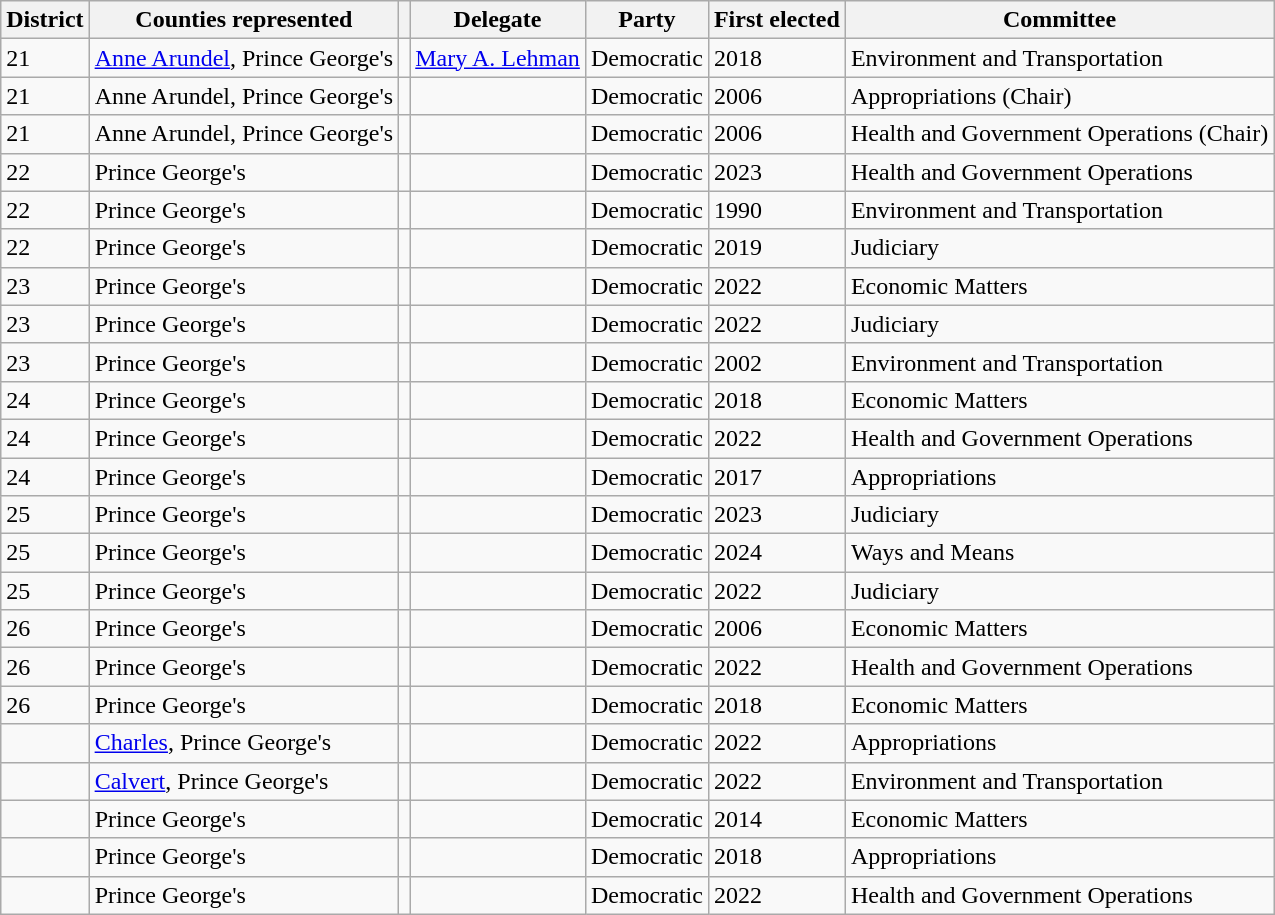<table class="sortable wikitable sticky-header">
<tr>
<th>District</th>
<th>Counties represented</th>
<th class=unsortable></th>
<th>Delegate</th>
<th>Party</th>
<th>First elected</th>
<th>Committee</th>
</tr>
<tr>
<td>21</td>
<td><a href='#'>Anne Arundel</a>, Prince George's</td>
<td></td>
<td><a href='#'>Mary A. Lehman</a></td>
<td>Democratic</td>
<td>2018</td>
<td>Environment and Transportation</td>
</tr>
<tr>
<td>21</td>
<td>Anne Arundel, Prince George's</td>
<td></td>
<td></td>
<td>Democratic</td>
<td>2006</td>
<td>Appropriations (Chair)</td>
</tr>
<tr>
<td>21</td>
<td>Anne Arundel, Prince George's</td>
<td></td>
<td></td>
<td>Democratic</td>
<td>2006</td>
<td>Health and Government Operations (Chair)</td>
</tr>
<tr>
<td>22</td>
<td>Prince George's</td>
<td></td>
<td></td>
<td>Democratic</td>
<td>2023 </td>
<td>Health and Government Operations</td>
</tr>
<tr>
<td>22</td>
<td>Prince George's</td>
<td></td>
<td></td>
<td>Democratic</td>
<td>1990</td>
<td>Environment and Transportation</td>
</tr>
<tr>
<td>22</td>
<td>Prince George's</td>
<td></td>
<td></td>
<td>Democratic</td>
<td>2019 </td>
<td>Judiciary</td>
</tr>
<tr>
<td>23</td>
<td>Prince George's</td>
<td></td>
<td></td>
<td>Democratic</td>
<td>2022</td>
<td>Economic Matters</td>
</tr>
<tr>
<td>23</td>
<td>Prince George's</td>
<td></td>
<td></td>
<td>Democratic</td>
<td>2022</td>
<td>Judiciary</td>
</tr>
<tr>
<td>23</td>
<td>Prince George's</td>
<td></td>
<td></td>
<td>Democratic</td>
<td>2002</td>
<td>Environment and Transportation</td>
</tr>
<tr>
<td>24</td>
<td>Prince George's</td>
<td></td>
<td></td>
<td>Democratic</td>
<td>2018</td>
<td>Economic Matters</td>
</tr>
<tr>
<td>24</td>
<td>Prince George's</td>
<td></td>
<td></td>
<td>Democratic</td>
<td>2022</td>
<td>Health and Government Operations</td>
</tr>
<tr>
<td>24</td>
<td>Prince George's</td>
<td></td>
<td></td>
<td>Democratic</td>
<td>2017 </td>
<td>Appropriations</td>
</tr>
<tr>
<td>25</td>
<td>Prince George's</td>
<td></td>
<td></td>
<td>Democratic</td>
<td>2023 </td>
<td>Judiciary</td>
</tr>
<tr>
<td>25</td>
<td>Prince George's</td>
<td></td>
<td></td>
<td>Democratic</td>
<td>2024 </td>
<td>Ways and Means</td>
</tr>
<tr>
<td>25</td>
<td>Prince George's</td>
<td></td>
<td></td>
<td>Democratic</td>
<td>2022 </td>
<td>Judiciary</td>
</tr>
<tr>
<td>26</td>
<td>Prince George's</td>
<td></td>
<td></td>
<td>Democratic</td>
<td>2006</td>
<td>Economic Matters</td>
</tr>
<tr>
<td>26</td>
<td>Prince George's</td>
<td></td>
<td></td>
<td>Democratic</td>
<td>2022</td>
<td>Health and Government Operations</td>
</tr>
<tr>
<td>26</td>
<td>Prince George's</td>
<td></td>
<td></td>
<td>Democratic</td>
<td>2018</td>
<td>Economic Matters</td>
</tr>
<tr>
<td></td>
<td><a href='#'>Charles</a>, Prince George's</td>
<td></td>
<td></td>
<td>Democratic</td>
<td>2022</td>
<td>Appropriations</td>
</tr>
<tr>
<td></td>
<td><a href='#'>Calvert</a>, Prince George's</td>
<td></td>
<td></td>
<td>Democratic</td>
<td>2022</td>
<td>Environment and Transportation</td>
</tr>
<tr>
<td></td>
<td>Prince George's</td>
<td></td>
<td></td>
<td>Democratic</td>
<td>2014</td>
<td>Economic Matters</td>
</tr>
<tr>
<td></td>
<td>Prince George's</td>
<td></td>
<td></td>
<td>Democratic</td>
<td>2018</td>
<td>Appropriations</td>
</tr>
<tr>
<td></td>
<td>Prince George's</td>
<td></td>
<td></td>
<td>Democratic</td>
<td>2022</td>
<td>Health and Government Operations</td>
</tr>
</table>
